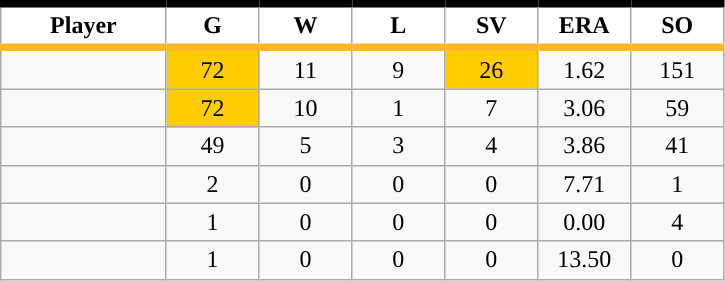<table class="wikitable sortable">
<tr>
<th style="background:#FFFFFF; border-top:#000000 5px solid; border-bottom:#FDB827 5px solid;" width="16%">Player</th>
<th style="background:#FFFFFF; border-top:#000000 5px solid; border-bottom:#FDB827 5px solid;" width="9%">G</th>
<th style="background:#FFFFFF; border-top:#000000 5px solid; border-bottom:#FDB827 5px solid;" width="9%">W</th>
<th style="background:#FFFFFF; border-top:#000000 5px solid; border-bottom:#FDB827 5px solid;" width="9%">L</th>
<th style="background:#FFFFFF; border-top:#000000 5px solid; border-bottom:#FDB827 5px solid;" width="9%">SV</th>
<th style="background:#FFFFFF; border-top:#000000 5px solid; border-bottom:#FDB827 5px solid;" width="9%">ERA</th>
<th style="background:#FFFFFF; border-top:#000000 5px solid; border-bottom:#FDB827 5px solid;" width="9%">SO</th>
</tr>
<tr align="center">
<td></td>
<td style="background:#fc0;">72</td>
<td>11</td>
<td>9</td>
<td style="background:#fc0;">26</td>
<td>1.62</td>
<td>151</td>
</tr>
<tr align="center">
<td></td>
<td style="background:#fc0;">72</td>
<td>10</td>
<td>1</td>
<td>7</td>
<td>3.06</td>
<td>59</td>
</tr>
<tr align="center">
<td></td>
<td>49</td>
<td>5</td>
<td>3</td>
<td>4</td>
<td>3.86</td>
<td>41</td>
</tr>
<tr align="center">
<td></td>
<td>2</td>
<td>0</td>
<td>0</td>
<td>0</td>
<td>7.71</td>
<td>1</td>
</tr>
<tr align="center">
<td></td>
<td>1</td>
<td>0</td>
<td>0</td>
<td>0</td>
<td>0.00</td>
<td>4</td>
</tr>
<tr align="center">
<td></td>
<td>1</td>
<td>0</td>
<td>0</td>
<td>0</td>
<td>13.50</td>
<td>0</td>
</tr>
</table>
